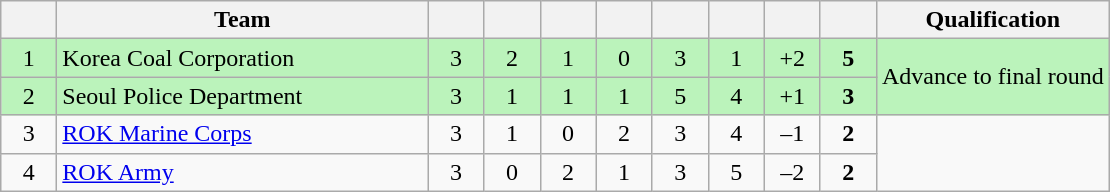<table class="wikitable" style="text-align:center;">
<tr>
<th width=30></th>
<th width=240>Team</th>
<th width=30></th>
<th width=30></th>
<th width=30></th>
<th width=30></th>
<th width=30></th>
<th width=30></th>
<th width=30></th>
<th width=30></th>
<th>Qualification</th>
</tr>
<tr bgcolor=#BBF3BB>
<td>1</td>
<td align=left>Korea Coal Corporation</td>
<td>3</td>
<td>2</td>
<td>1</td>
<td>0</td>
<td>3</td>
<td>1</td>
<td>+2</td>
<td><strong>5</strong></td>
<td rowspan=2>Advance to final round</td>
</tr>
<tr bgcolor=#BBF3BB>
<td>2</td>
<td align=left>Seoul Police Department</td>
<td>3</td>
<td>1</td>
<td>1</td>
<td>1</td>
<td>5</td>
<td>4</td>
<td>+1</td>
<td><strong>3</strong></td>
</tr>
<tr>
<td>3</td>
<td align=left><a href='#'>ROK Marine Corps</a></td>
<td>3</td>
<td>1</td>
<td>0</td>
<td>2</td>
<td>3</td>
<td>4</td>
<td>–1</td>
<td><strong>2</strong></td>
</tr>
<tr>
<td>4</td>
<td align=left><a href='#'>ROK Army</a></td>
<td>3</td>
<td>0</td>
<td>2</td>
<td>1</td>
<td>3</td>
<td>5</td>
<td>–2</td>
<td><strong>2</strong></td>
</tr>
</table>
